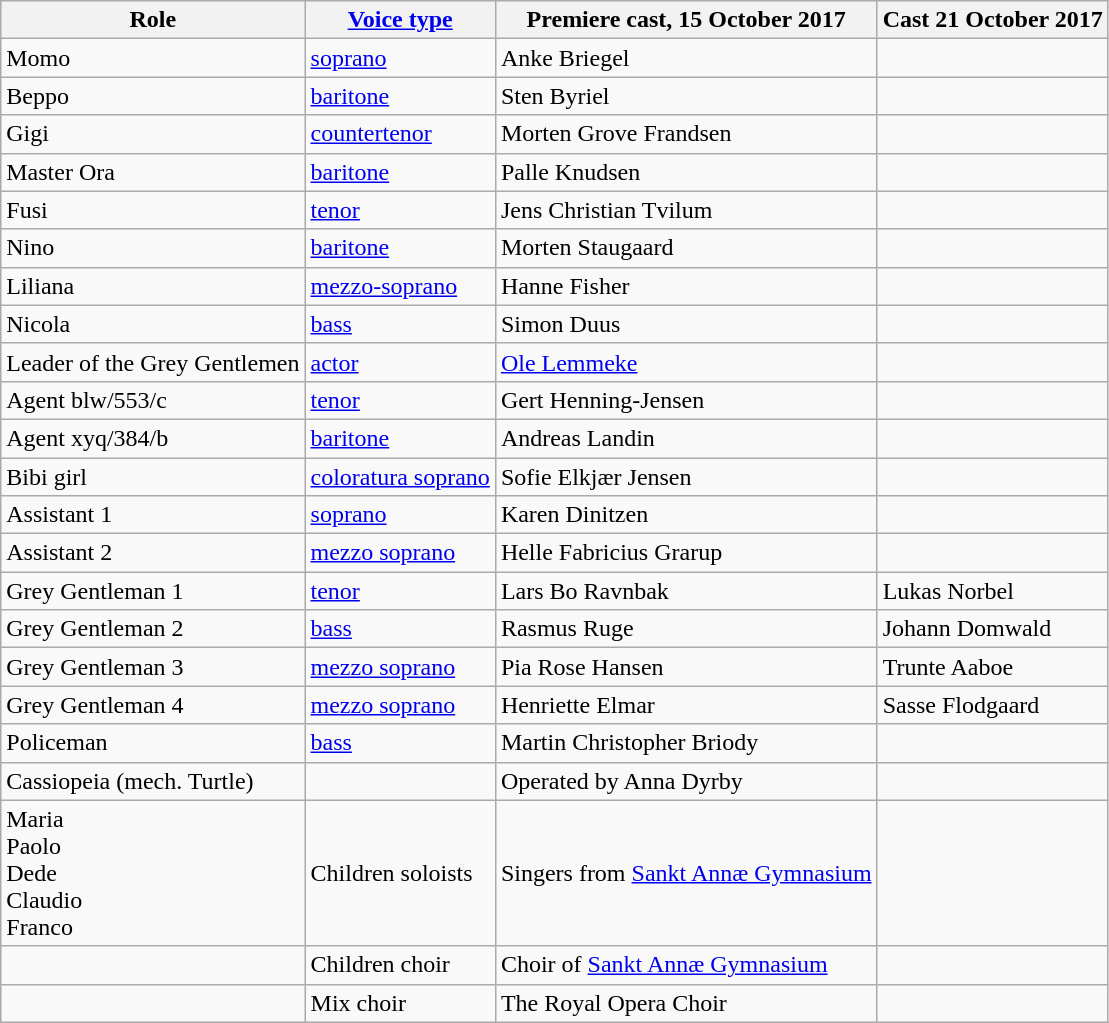<table class="wikitable">
<tr>
<th>Role</th>
<th><a href='#'>Voice type</a></th>
<th>Premiere cast, 15 October 2017</th>
<th>Cast 21 October 2017</th>
</tr>
<tr>
<td>Momo</td>
<td><a href='#'>soprano</a></td>
<td>Anke Briegel</td>
<td></td>
</tr>
<tr>
<td>Beppo</td>
<td><a href='#'>baritone</a></td>
<td>Sten Byriel</td>
<td></td>
</tr>
<tr>
<td>Gigi</td>
<td><a href='#'>countertenor</a></td>
<td>Morten Grove Frandsen</td>
<td></td>
</tr>
<tr>
<td>Master Ora</td>
<td><a href='#'>baritone</a></td>
<td>Palle Knudsen</td>
<td></td>
</tr>
<tr>
<td>Fusi</td>
<td><a href='#'>tenor</a></td>
<td>Jens Christian Tvilum</td>
<td></td>
</tr>
<tr>
<td>Nino</td>
<td><a href='#'>baritone</a></td>
<td>Morten Staugaard</td>
<td></td>
</tr>
<tr>
<td>Liliana</td>
<td><a href='#'>mezzo-soprano</a></td>
<td>Hanne Fisher</td>
<td></td>
</tr>
<tr>
<td>Nicola</td>
<td><a href='#'>bass</a></td>
<td>Simon Duus</td>
<td></td>
</tr>
<tr>
<td>Leader of the Grey Gentlemen</td>
<td><a href='#'>actor</a></td>
<td><a href='#'>Ole Lemmeke</a></td>
<td></td>
</tr>
<tr>
<td>Agent blw/553/c</td>
<td><a href='#'>tenor</a></td>
<td>Gert Henning-Jensen</td>
<td></td>
</tr>
<tr>
<td>Agent xyq/384/b</td>
<td><a href='#'>baritone</a></td>
<td>Andreas Landin</td>
<td></td>
</tr>
<tr>
<td>Bibi girl</td>
<td><a href='#'>coloratura soprano</a></td>
<td>Sofie Elkjær Jensen</td>
<td></td>
</tr>
<tr>
<td>Assistant 1</td>
<td><a href='#'>soprano</a></td>
<td>Karen Dinitzen</td>
<td></td>
</tr>
<tr>
<td>Assistant 2</td>
<td><a href='#'>mezzo soprano</a></td>
<td>Helle Fabricius Grarup</td>
<td></td>
</tr>
<tr>
<td>Grey Gentleman 1</td>
<td><a href='#'>tenor</a></td>
<td>Lars Bo Ravnbak</td>
<td>Lukas Norbel</td>
</tr>
<tr>
<td>Grey Gentleman 2</td>
<td><a href='#'>bass</a></td>
<td>Rasmus Ruge</td>
<td>Johann Domwald</td>
</tr>
<tr>
<td>Grey Gentleman 3</td>
<td><a href='#'>mezzo soprano</a></td>
<td>Pia Rose Hansen</td>
<td>Trunte Aaboe</td>
</tr>
<tr>
<td>Grey Gentleman 4</td>
<td><a href='#'>mezzo soprano</a></td>
<td>Henriette Elmar</td>
<td>Sasse Flodgaard</td>
</tr>
<tr>
<td>Policeman</td>
<td><a href='#'>bass</a></td>
<td>Martin Christopher Briody</td>
<td></td>
</tr>
<tr>
<td>Cassiopeia (mech. Turtle)</td>
<td></td>
<td>Operated by Anna Dyrby</td>
<td></td>
</tr>
<tr>
<td>Maria<br>Paolo<br>Dede<br>Claudio<br>Franco</td>
<td>Children soloists</td>
<td>Singers from <a href='#'>Sankt Annæ Gymnasium</a></td>
<td></td>
</tr>
<tr>
<td></td>
<td>Children choir</td>
<td>Choir of <a href='#'>Sankt Annæ Gymnasium</a></td>
<td></td>
</tr>
<tr>
<td></td>
<td>Mix choir</td>
<td>The Royal Opera Choir</td>
<td></td>
</tr>
</table>
